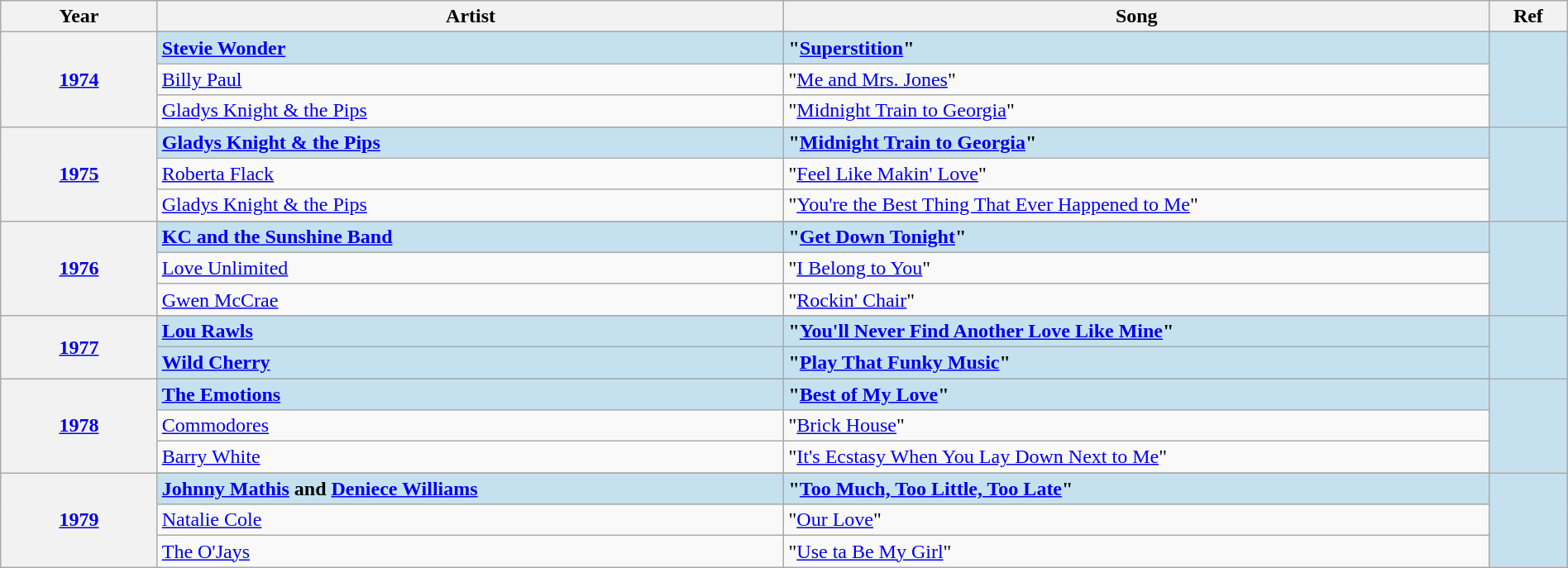<table class="wikitable" width="100%">
<tr>
<th width="10%">Year</th>
<th width="40%">Artist</th>
<th width="45%">Song</th>
<th width="5%">Ref</th>
</tr>
<tr>
<th rowspan="4" align="center"><a href='#'>1974<br></a></th>
</tr>
<tr style="background:#c5e1f0">
<td><strong><a href='#'>Stevie Wonder</a></strong></td>
<td><strong>"<a href='#'>Superstition</a>"</strong></td>
<td rowspan="4" align="center"></td>
</tr>
<tr>
<td><a href='#'>Billy Paul</a></td>
<td>"<a href='#'>Me and Mrs. Jones</a>"</td>
</tr>
<tr>
<td><a href='#'>Gladys Knight & the Pips</a></td>
<td>"<a href='#'>Midnight Train to Georgia</a>"</td>
</tr>
<tr>
<th rowspan="4" align="center"><a href='#'>1975<br></a></th>
</tr>
<tr style="background:#c5e1f0">
<td><strong><a href='#'>Gladys Knight & the Pips</a></strong></td>
<td><strong>"<a href='#'>Midnight Train to Georgia</a>"</strong></td>
<td rowspan="4" align="center"></td>
</tr>
<tr>
<td><a href='#'>Roberta Flack</a></td>
<td>"<a href='#'>Feel Like Makin' Love</a>"</td>
</tr>
<tr>
<td><a href='#'>Gladys Knight & the Pips</a></td>
<td>"<a href='#'>You're the Best Thing That Ever Happened to Me</a>"</td>
</tr>
<tr>
<th rowspan="4" align="center"><a href='#'>1976<br></a></th>
</tr>
<tr style="background:#c5e1f0">
<td><strong><a href='#'>KC and the Sunshine Band</a></strong></td>
<td><strong>"<a href='#'>Get Down Tonight</a>"</strong></td>
<td rowspan="4" align="center"></td>
</tr>
<tr>
<td><a href='#'>Love Unlimited</a></td>
<td>"<a href='#'>I Belong to You</a>"</td>
</tr>
<tr>
<td><a href='#'>Gwen McCrae</a></td>
<td>"<a href='#'>Rockin' Chair</a>"</td>
</tr>
<tr>
<th rowspan="3" align="center"><a href='#'>1977<br></a></th>
</tr>
<tr style="background:#c5e1f0">
<td><strong><a href='#'>Lou Rawls</a></strong></td>
<td><strong>"<a href='#'>You'll Never Find Another Love Like Mine</a>"</strong></td>
<td rowspan="3" align="center"></td>
</tr>
<tr style="background:#c5e1f0">
<td><strong><a href='#'>Wild Cherry</a></strong></td>
<td><strong>"<a href='#'>Play That Funky Music</a>"</strong></td>
</tr>
<tr>
<th rowspan="4" align="center"><a href='#'>1978<br></a></th>
</tr>
<tr style="background:#c5e1f0">
<td><strong><a href='#'>The Emotions</a></strong></td>
<td><strong>"<a href='#'>Best of My Love</a>"</strong></td>
<td rowspan="4" align="center"></td>
</tr>
<tr>
<td><a href='#'>Commodores</a></td>
<td>"<a href='#'>Brick House</a>"</td>
</tr>
<tr>
<td><a href='#'>Barry White</a></td>
<td>"<a href='#'>It's Ecstasy When You Lay Down Next to Me</a>"</td>
</tr>
<tr>
<th rowspan="4" align="center"><a href='#'>1979<br></a></th>
</tr>
<tr style="background:#c5e1f0">
<td><strong><a href='#'>Johnny Mathis</a> and <a href='#'>Deniece Williams</a></strong></td>
<td><strong>"<a href='#'>Too Much, Too Little, Too Late</a>"</strong></td>
<td rowspan="4" align="center"></td>
</tr>
<tr>
<td><a href='#'>Natalie Cole</a></td>
<td>"<a href='#'>Our Love</a>"</td>
</tr>
<tr>
<td><a href='#'>The O'Jays</a></td>
<td>"<a href='#'>Use ta Be My Girl</a>"</td>
</tr>
</table>
